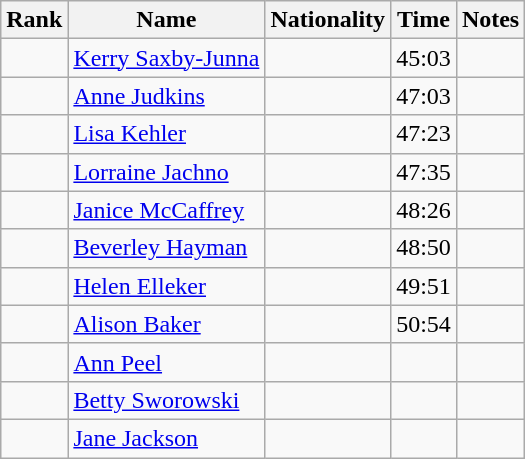<table class="wikitable sortable" style=" text-align:center">
<tr>
<th>Rank</th>
<th>Name</th>
<th>Nationality</th>
<th>Time</th>
<th>Notes</th>
</tr>
<tr>
<td></td>
<td align=left><a href='#'>Kerry Saxby-Junna</a></td>
<td align=left></td>
<td>45:03</td>
<td></td>
</tr>
<tr>
<td></td>
<td align=left><a href='#'>Anne Judkins</a></td>
<td align=left></td>
<td>47:03</td>
<td></td>
</tr>
<tr>
<td></td>
<td align=left><a href='#'>Lisa Kehler</a></td>
<td align=left></td>
<td>47:23</td>
<td></td>
</tr>
<tr>
<td></td>
<td align=left><a href='#'>Lorraine Jachno</a></td>
<td align=left></td>
<td>47:35</td>
<td></td>
</tr>
<tr>
<td></td>
<td align=left><a href='#'>Janice McCaffrey</a></td>
<td align=left></td>
<td>48:26</td>
<td></td>
</tr>
<tr>
<td></td>
<td align=left><a href='#'>Beverley Hayman</a></td>
<td align=left></td>
<td>48:50</td>
<td></td>
</tr>
<tr>
<td></td>
<td align=left><a href='#'>Helen Elleker</a></td>
<td align=left></td>
<td>49:51</td>
<td></td>
</tr>
<tr>
<td></td>
<td align=left><a href='#'>Alison Baker</a></td>
<td align=left></td>
<td>50:54</td>
<td></td>
</tr>
<tr>
<td></td>
<td align=left><a href='#'>Ann Peel</a></td>
<td align=left></td>
<td></td>
<td></td>
</tr>
<tr>
<td></td>
<td align=left><a href='#'>Betty Sworowski</a></td>
<td align=left></td>
<td></td>
<td></td>
</tr>
<tr>
<td></td>
<td align=left><a href='#'>Jane Jackson</a></td>
<td align=left></td>
<td></td>
<td></td>
</tr>
</table>
